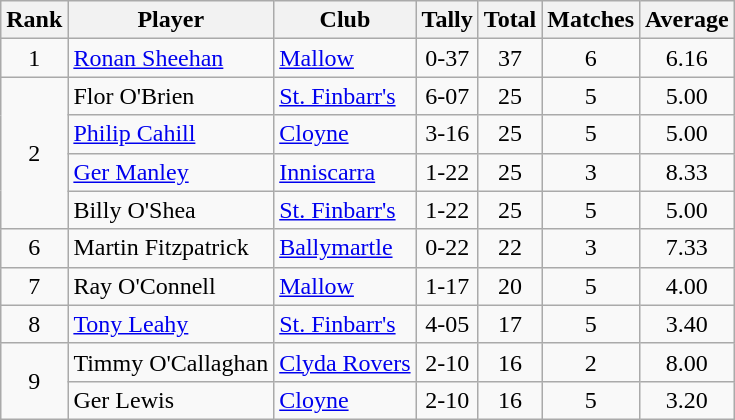<table class="wikitable">
<tr>
<th>Rank</th>
<th>Player</th>
<th>Club</th>
<th>Tally</th>
<th>Total</th>
<th>Matches</th>
<th>Average</th>
</tr>
<tr>
<td rowspan="1" style="text-align:center;">1</td>
<td><a href='#'>Ronan Sheehan</a></td>
<td><a href='#'>Mallow</a></td>
<td align=center>0-37</td>
<td align=center>37</td>
<td align=center>6</td>
<td align=center>6.16</td>
</tr>
<tr>
<td rowspan="4" style="text-align:center;">2</td>
<td>Flor O'Brien</td>
<td><a href='#'>St. Finbarr's</a></td>
<td align=center>6-07</td>
<td align=center>25</td>
<td align=center>5</td>
<td align=center>5.00</td>
</tr>
<tr>
<td><a href='#'>Philip Cahill</a></td>
<td><a href='#'>Cloyne</a></td>
<td align=center>3-16</td>
<td align=center>25</td>
<td align=center>5</td>
<td align=center>5.00</td>
</tr>
<tr>
<td><a href='#'>Ger Manley</a></td>
<td><a href='#'>Inniscarra</a></td>
<td align=center>1-22</td>
<td align=center>25</td>
<td align=center>3</td>
<td align=center>8.33</td>
</tr>
<tr>
<td>Billy O'Shea</td>
<td><a href='#'>St. Finbarr's</a></td>
<td align=center>1-22</td>
<td align=center>25</td>
<td align=center>5</td>
<td align=center>5.00</td>
</tr>
<tr>
<td rowspan="1" style="text-align:center;">6</td>
<td>Martin Fitzpatrick</td>
<td><a href='#'>Ballymartle</a></td>
<td align=center>0-22</td>
<td align=center>22</td>
<td align=center>3</td>
<td align=center>7.33</td>
</tr>
<tr>
<td rowspan="1" style="text-align:center;">7</td>
<td>Ray O'Connell</td>
<td><a href='#'>Mallow</a></td>
<td align=center>1-17</td>
<td align=center>20</td>
<td align=center>5</td>
<td align=center>4.00</td>
</tr>
<tr>
<td rowspan="1" style="text-align:center;">8</td>
<td><a href='#'>Tony Leahy</a></td>
<td><a href='#'>St. Finbarr's</a></td>
<td align=center>4-05</td>
<td align=center>17</td>
<td align=center>5</td>
<td align=center>3.40</td>
</tr>
<tr>
<td rowspan="2" style="text-align:center;">9</td>
<td>Timmy O'Callaghan</td>
<td><a href='#'>Clyda Rovers</a></td>
<td align=center>2-10</td>
<td align=center>16</td>
<td align=center>2</td>
<td align=center>8.00</td>
</tr>
<tr>
<td>Ger Lewis</td>
<td><a href='#'>Cloyne</a></td>
<td align=center>2-10</td>
<td align=center>16</td>
<td align=center>5</td>
<td align=center>3.20</td>
</tr>
</table>
